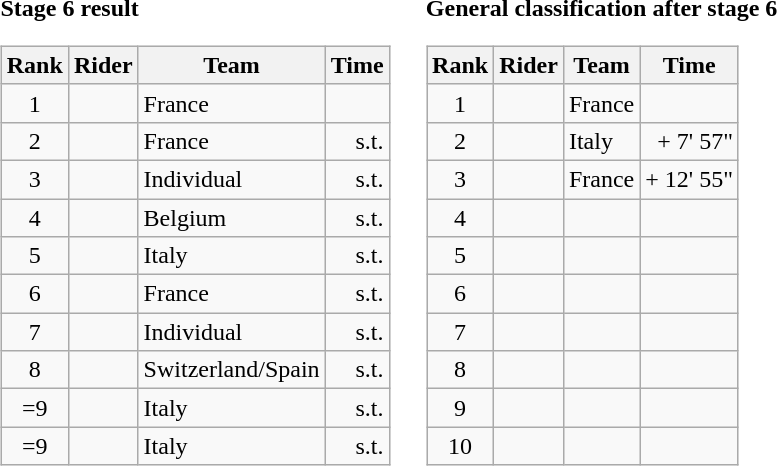<table>
<tr>
<td><strong>Stage 6 result</strong><br><table class="wikitable">
<tr>
<th scope="col">Rank</th>
<th scope="col">Rider</th>
<th scope="col">Team</th>
<th scope="col">Time</th>
</tr>
<tr>
<td style="text-align:center;">1</td>
<td></td>
<td>France</td>
<td style="text-align:right;"></td>
</tr>
<tr>
<td style="text-align:center;">2</td>
<td></td>
<td>France</td>
<td style="text-align:right;">s.t.</td>
</tr>
<tr>
<td style="text-align:center;">3</td>
<td></td>
<td>Individual</td>
<td style="text-align:right;">s.t.</td>
</tr>
<tr>
<td style="text-align:center;">4</td>
<td></td>
<td>Belgium</td>
<td style="text-align:right;">s.t.</td>
</tr>
<tr>
<td style="text-align:center;">5</td>
<td></td>
<td>Italy</td>
<td style="text-align:right;">s.t.</td>
</tr>
<tr>
<td style="text-align:center;">6</td>
<td></td>
<td>France</td>
<td style="text-align:right;">s.t.</td>
</tr>
<tr>
<td style="text-align:center;">7</td>
<td></td>
<td>Individual</td>
<td style="text-align:right;">s.t.</td>
</tr>
<tr>
<td style="text-align:center;">8</td>
<td></td>
<td>Switzerland/Spain</td>
<td style="text-align:right;">s.t.</td>
</tr>
<tr>
<td style="text-align:center;">=9</td>
<td></td>
<td>Italy</td>
<td style="text-align:right;">s.t.</td>
</tr>
<tr>
<td style="text-align:center;">=9</td>
<td></td>
<td>Italy</td>
<td style="text-align:right;">s.t.</td>
</tr>
</table>
</td>
<td></td>
<td><strong>General classification after stage 6</strong><br><table class="wikitable">
<tr>
<th scope="col">Rank</th>
<th scope="col">Rider</th>
<th scope="col">Team</th>
<th scope="col">Time</th>
</tr>
<tr>
<td style="text-align:center;">1</td>
<td></td>
<td>France</td>
<td style="text-align:right;"></td>
</tr>
<tr>
<td style="text-align:center;">2</td>
<td></td>
<td>Italy</td>
<td style="text-align:right;">+ 7' 57"</td>
</tr>
<tr>
<td style="text-align:center;">3</td>
<td></td>
<td>France</td>
<td style="text-align:right;">+ 12' 55"</td>
</tr>
<tr>
<td style="text-align:center;">4</td>
<td></td>
<td></td>
<td></td>
</tr>
<tr>
<td style="text-align:center;">5</td>
<td></td>
<td></td>
<td></td>
</tr>
<tr>
<td style="text-align:center;">6</td>
<td></td>
<td></td>
<td></td>
</tr>
<tr>
<td style="text-align:center;">7</td>
<td></td>
<td></td>
<td></td>
</tr>
<tr>
<td style="text-align:center;">8</td>
<td></td>
<td></td>
<td></td>
</tr>
<tr>
<td style="text-align:center;">9</td>
<td></td>
<td></td>
<td></td>
</tr>
<tr>
<td style="text-align:center;">10</td>
<td></td>
<td></td>
<td></td>
</tr>
</table>
</td>
</tr>
</table>
